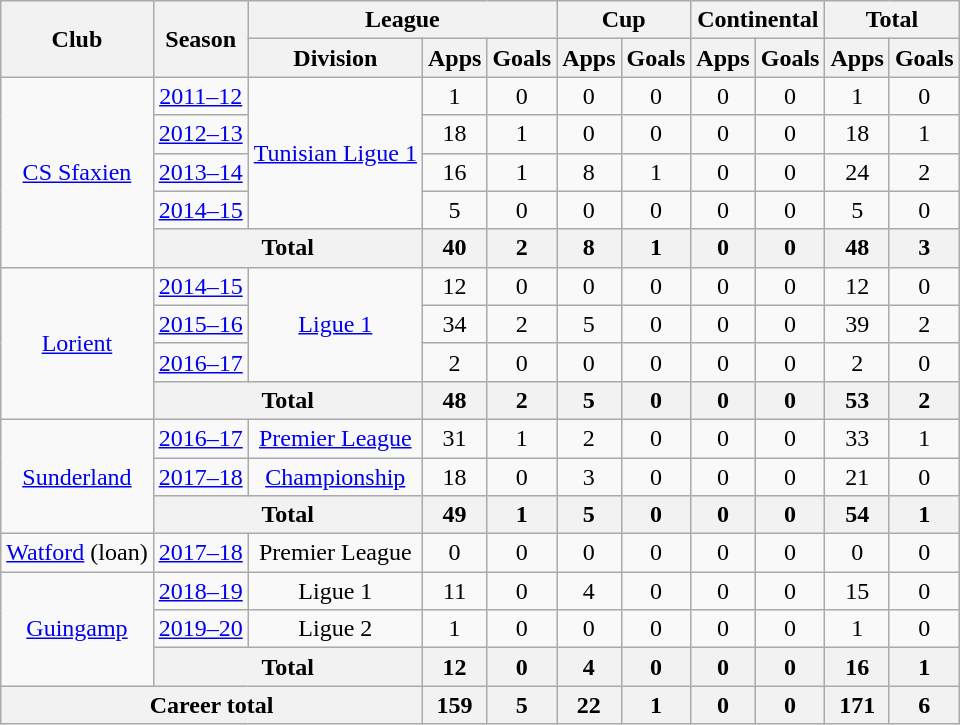<table class="wikitable" style="text-align:center">
<tr>
<th rowspan="2">Club</th>
<th rowspan="2">Season</th>
<th colspan="3">League</th>
<th colspan="2">Cup</th>
<th colspan="2">Continental</th>
<th colspan="2">Total</th>
</tr>
<tr>
<th>Division</th>
<th>Apps</th>
<th>Goals</th>
<th>Apps</th>
<th>Goals</th>
<th>Apps</th>
<th>Goals</th>
<th>Apps</th>
<th>Goals</th>
</tr>
<tr>
<td rowspan="5"><a href='#'>CS Sfaxien</a></td>
<td><a href='#'>2011–12</a></td>
<td rowspan="4"><a href='#'>Tunisian Ligue 1</a></td>
<td>1</td>
<td>0</td>
<td>0</td>
<td>0</td>
<td>0</td>
<td>0</td>
<td>1</td>
<td>0</td>
</tr>
<tr>
<td><a href='#'>2012–13</a></td>
<td>18</td>
<td>1</td>
<td>0</td>
<td>0</td>
<td>0</td>
<td>0</td>
<td>18</td>
<td>1</td>
</tr>
<tr>
<td><a href='#'>2013–14</a></td>
<td>16</td>
<td>1</td>
<td>8</td>
<td>1</td>
<td>0</td>
<td>0</td>
<td>24</td>
<td>2</td>
</tr>
<tr>
<td><a href='#'>2014–15</a></td>
<td>5</td>
<td>0</td>
<td>0</td>
<td>0</td>
<td>0</td>
<td>0</td>
<td>5</td>
<td>0</td>
</tr>
<tr>
<th colspan="2">Total</th>
<th>40</th>
<th>2</th>
<th>8</th>
<th>1</th>
<th>0</th>
<th>0</th>
<th>48</th>
<th>3</th>
</tr>
<tr>
<td rowspan="4"><a href='#'>Lorient</a></td>
<td><a href='#'>2014–15</a></td>
<td rowspan="3"><a href='#'>Ligue 1</a></td>
<td>12</td>
<td>0</td>
<td>0</td>
<td>0</td>
<td>0</td>
<td>0</td>
<td>12</td>
<td>0</td>
</tr>
<tr>
<td><a href='#'>2015–16</a></td>
<td>34</td>
<td>2</td>
<td>5</td>
<td>0</td>
<td>0</td>
<td>0</td>
<td>39</td>
<td>2</td>
</tr>
<tr>
<td><a href='#'>2016–17</a></td>
<td>2</td>
<td>0</td>
<td>0</td>
<td>0</td>
<td>0</td>
<td>0</td>
<td>2</td>
<td>0</td>
</tr>
<tr>
<th colspan="2">Total</th>
<th>48</th>
<th>2</th>
<th>5</th>
<th>0</th>
<th>0</th>
<th>0</th>
<th>53</th>
<th>2</th>
</tr>
<tr>
<td rowspan="3"><a href='#'>Sunderland</a></td>
<td><a href='#'>2016–17</a></td>
<td><a href='#'>Premier League</a></td>
<td>31</td>
<td>1</td>
<td>2</td>
<td>0</td>
<td>0</td>
<td>0</td>
<td>33</td>
<td>1</td>
</tr>
<tr>
<td><a href='#'>2017–18</a></td>
<td><a href='#'>Championship</a></td>
<td>18</td>
<td>0</td>
<td>3</td>
<td>0</td>
<td>0</td>
<td>0</td>
<td>21</td>
<td>0</td>
</tr>
<tr>
<th colspan="2">Total</th>
<th>49</th>
<th>1</th>
<th>5</th>
<th>0</th>
<th>0</th>
<th>0</th>
<th>54</th>
<th>1</th>
</tr>
<tr>
<td><a href='#'>Watford</a> (loan)</td>
<td><a href='#'>2017–18</a></td>
<td>Premier League</td>
<td>0</td>
<td>0</td>
<td>0</td>
<td>0</td>
<td>0</td>
<td>0</td>
<td>0</td>
<td>0</td>
</tr>
<tr>
<td rowspan="3"><a href='#'>Guingamp</a></td>
<td><a href='#'>2018–19</a></td>
<td>Ligue 1</td>
<td>11</td>
<td>0</td>
<td>4</td>
<td>0</td>
<td>0</td>
<td>0</td>
<td>15</td>
<td>0</td>
</tr>
<tr>
<td><a href='#'>2019–20</a></td>
<td>Ligue 2</td>
<td>1</td>
<td>0</td>
<td>0</td>
<td>0</td>
<td>0</td>
<td>0</td>
<td>1</td>
<td>0</td>
</tr>
<tr>
<th colspan="2">Total</th>
<th>12</th>
<th>0</th>
<th>4</th>
<th>0</th>
<th>0</th>
<th>0</th>
<th>16</th>
<th>1</th>
</tr>
<tr>
<th colspan="3">Career total</th>
<th>159</th>
<th>5</th>
<th>22</th>
<th>1</th>
<th>0</th>
<th>0</th>
<th>171</th>
<th>6</th>
</tr>
</table>
